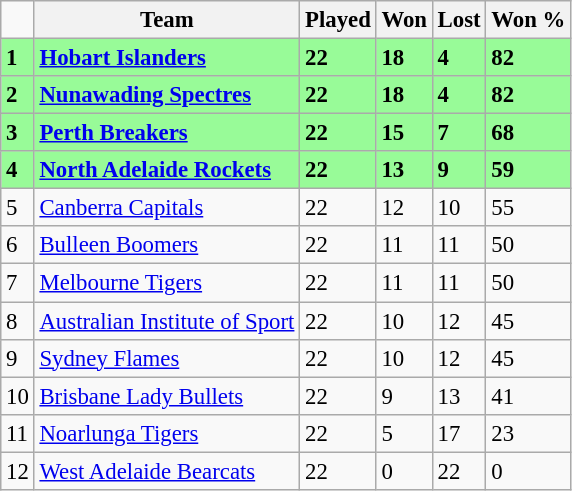<table class="wikitable" style="font-size:95%;">
<tr>
<td></td>
<th align=center><strong>Team</strong></th>
<th align=center><strong>Played</strong></th>
<th align=center><strong>Won</strong></th>
<th align=center><strong>Lost</strong></th>
<th align=center><strong>Won %</strong></th>
</tr>
<tr>
<td bgcolor="#98FB98"><strong>1</strong></td>
<td bgcolor="#98FB98"><strong><a href='#'>Hobart Islanders</a></strong></td>
<td bgcolor="#98FB98"><strong>22</strong></td>
<td bgcolor="#98FB98"><strong>18</strong></td>
<td bgcolor="#98FB98"><strong>4</strong></td>
<td bgcolor="#98FB98"><strong>82</strong></td>
</tr>
<tr>
<td bgcolor="#98FB98"><strong>2</strong></td>
<td bgcolor="#98FB98"><strong><a href='#'>Nunawading Spectres</a></strong></td>
<td bgcolor="#98FB98"><strong>22</strong></td>
<td bgcolor="#98FB98"><strong>18</strong></td>
<td bgcolor="#98FB98"><strong>4</strong></td>
<td bgcolor="#98FB98"><strong>82</strong></td>
</tr>
<tr>
<td bgcolor="#98FB98"><strong>3</strong></td>
<td bgcolor="#98FB98"><strong><a href='#'>Perth Breakers</a></strong></td>
<td bgcolor="#98FB98"><strong>22</strong></td>
<td bgcolor="#98FB98"><strong>15</strong></td>
<td bgcolor="#98FB98"><strong>7</strong></td>
<td bgcolor="#98FB98"><strong>68</strong></td>
</tr>
<tr>
<td bgcolor="#98FB98"><strong>4</strong></td>
<td bgcolor="#98FB98"><strong><a href='#'>North Adelaide Rockets</a></strong></td>
<td bgcolor="#98FB98"><strong>22</strong></td>
<td bgcolor="#98FB98"><strong>13</strong></td>
<td bgcolor="#98FB98"><strong>9</strong></td>
<td bgcolor="#98FB98"><strong>59</strong></td>
</tr>
<tr>
<td>5</td>
<td><a href='#'>Canberra Capitals</a></td>
<td>22</td>
<td>12</td>
<td>10</td>
<td>55</td>
</tr>
<tr>
<td>6</td>
<td><a href='#'>Bulleen Boomers</a></td>
<td>22</td>
<td>11</td>
<td>11</td>
<td>50</td>
</tr>
<tr>
<td>7</td>
<td><a href='#'>Melbourne Tigers</a></td>
<td>22</td>
<td>11</td>
<td>11</td>
<td>50</td>
</tr>
<tr>
<td>8</td>
<td><a href='#'>Australian Institute of Sport</a></td>
<td>22</td>
<td>10</td>
<td>12</td>
<td>45</td>
</tr>
<tr>
<td>9</td>
<td><a href='#'>Sydney Flames</a></td>
<td>22</td>
<td>10</td>
<td>12</td>
<td>45</td>
</tr>
<tr>
<td>10</td>
<td><a href='#'>Brisbane Lady Bullets</a></td>
<td>22</td>
<td>9</td>
<td>13</td>
<td>41</td>
</tr>
<tr>
<td>11</td>
<td><a href='#'>Noarlunga Tigers</a></td>
<td>22</td>
<td>5</td>
<td>17</td>
<td>23</td>
</tr>
<tr>
<td>12</td>
<td><a href='#'>West Adelaide Bearcats</a></td>
<td>22</td>
<td>0</td>
<td>22</td>
<td>0</td>
</tr>
</table>
